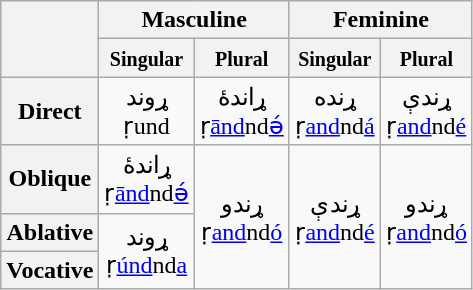<table class="wikitable" style="text-align: center">
<tr>
<th rowspan="2"></th>
<th colspan="2">Masculine</th>
<th colspan="2">Feminine</th>
</tr>
<tr>
<th style="border-right;"><small>Singular</small></th>
<th style="border-left;"><small>Plural</small></th>
<th style="border-right;"><small>Singular</small></th>
<th style="border-left;"><small>Plural</small></th>
</tr>
<tr>
<th>Direct</th>
<td>ړوند<br>ṛund</td>
<td>ړاندۀ<br>ṛ<a href='#'>ānd</a>nd<a href='#'>ə́</a></td>
<td>ړنده<br>ṛ<a href='#'>and</a>nd<a href='#'>á</a></td>
<td>ړندې<br>ṛ<a href='#'>and</a>nd<a href='#'>é</a></td>
</tr>
<tr>
<th>Oblique</th>
<td>ړاندۀ<br>ṛ<a href='#'>ānd</a>nd<a href='#'>ə́</a></td>
<td rowspan="3">ړندو<br>ṛ<a href='#'>and</a>nd<a href='#'>ó</a></td>
<td rowspan="3">ړندې<br>ṛ<a href='#'>and</a>nd<a href='#'>é</a></td>
<td rowspan="3">ړندو<br>ṛ<a href='#'>and</a>nd<a href='#'>ó</a></td>
</tr>
<tr>
<th>Ablative</th>
<td rowspan="2">ړوند<br>ṛ<a href='#'>únd</a>nd<a href='#'>a</a></td>
</tr>
<tr>
<th>Vocative</th>
</tr>
</table>
